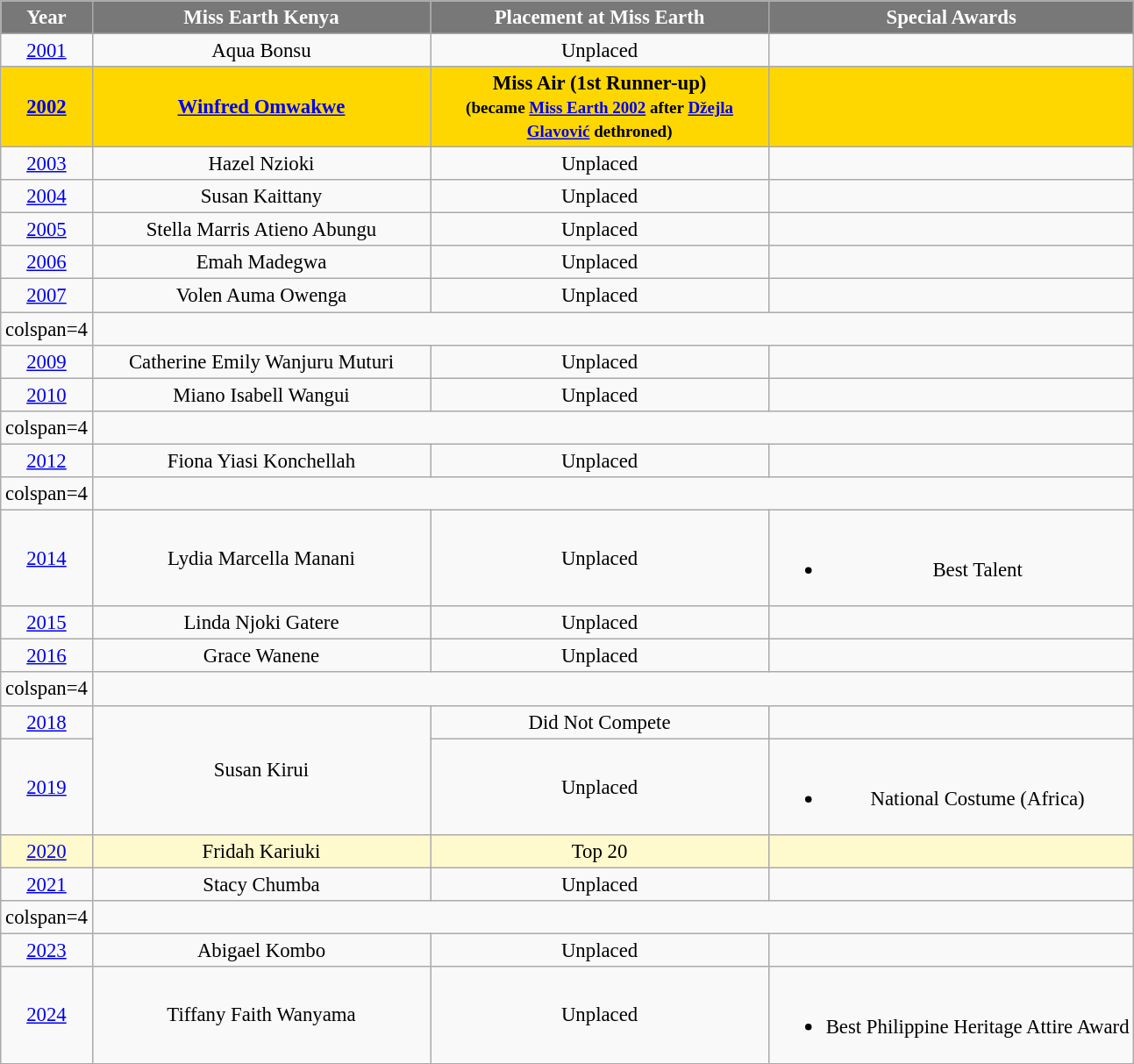<table class="wikitable sortable" style="font-size: 95%; text-align:center">
<tr>
<th width="60" style="background-color:#787878;color:#FFFFFF;">Year</th>
<th width="250" style="background-color:#787878;color:#FFFFFF;">Miss Earth Kenya</th>
<th width="250" style="background-color:#787878;color:#FFFFFF;">Placement at Miss Earth</th>
<th style="background-color:#787878;color:#FFFFFF;">Special Awards</th>
</tr>
<tr>
<td><a href='#'>2001</a></td>
<td>Aqua Bonsu</td>
<td>Unplaced</td>
<td></td>
</tr>
<tr>
</tr>
<tr style="background-color:gold; font-weight: bold">
<td><a href='#'>2002</a></td>
<td><a href='#'>Winfred Omwakwe</a></td>
<td>Miss Air (1st Runner-up)<br><small>(became <a href='#'>Miss Earth 2002</a> after <a href='#'>Džejla Glavović</a> dethroned)</small></td>
<td></td>
</tr>
<tr>
<td><a href='#'>2003</a></td>
<td>Hazel Nzioki</td>
<td>Unplaced</td>
<td></td>
</tr>
<tr>
<td><a href='#'>2004</a></td>
<td>Susan Kaittany</td>
<td>Unplaced</td>
<td></td>
</tr>
<tr>
<td><a href='#'>2005</a></td>
<td>Stella Marris Atieno Abungu</td>
<td>Unplaced</td>
<td></td>
</tr>
<tr>
<td><a href='#'>2006</a></td>
<td>Emah Madegwa</td>
<td>Unplaced</td>
<td></td>
</tr>
<tr>
<td><a href='#'>2007</a></td>
<td>Volen Auma Owenga</td>
<td>Unplaced</td>
<td></td>
</tr>
<tr>
<td>colspan=4 </td>
</tr>
<tr>
<td><a href='#'>2009</a></td>
<td>Catherine Emily Wanjuru Muturi</td>
<td>Unplaced</td>
<td></td>
</tr>
<tr>
<td><a href='#'>2010</a></td>
<td>Miano Isabell Wangui</td>
<td>Unplaced</td>
<td></td>
</tr>
<tr>
<td>colspan=4 </td>
</tr>
<tr>
<td><a href='#'>2012</a></td>
<td>Fiona Yiasi Konchellah</td>
<td>Unplaced</td>
<td></td>
</tr>
<tr>
<td>colspan=4 </td>
</tr>
<tr>
<td><a href='#'>2014</a></td>
<td>Lydia Marcella Manani</td>
<td>Unplaced</td>
<td><br><ul><li> Best Talent</li></ul></td>
</tr>
<tr>
<td><a href='#'>2015</a></td>
<td>Linda Njoki Gatere</td>
<td>Unplaced</td>
<td></td>
</tr>
<tr>
<td><a href='#'>2016</a></td>
<td>Grace Wanene</td>
<td>Unplaced</td>
<td></td>
</tr>
<tr>
<td>colspan=4 </td>
</tr>
<tr>
<td><a href='#'>2018</a></td>
<td rowspan=2>Susan Kirui</td>
<td>Did Not Compete</td>
<td></td>
</tr>
<tr>
<td><a href='#'>2019</a></td>
<td>Unplaced</td>
<td><br><ul><li> National  Costume (Africa)</li></ul></td>
</tr>
<tr style="background-color:#FFFACD; ">
<td><a href='#'>2020</a></td>
<td>Fridah Kariuki</td>
<td>Top 20</td>
<td></td>
</tr>
<tr>
<td><a href='#'>2021</a></td>
<td>Stacy Chumba</td>
<td>Unplaced</td>
<td></td>
</tr>
<tr>
<td>colspan=4 </td>
</tr>
<tr>
<td><a href='#'>2023</a></td>
<td>Abigael Kombo</td>
<td>Unplaced</td>
<td></td>
</tr>
<tr>
<td><a href='#'>2024</a></td>
<td>Tiffany Faith Wanyama</td>
<td>Unplaced</td>
<td><br><ul><li> Best Philippine Heritage Attire Award</li></ul></td>
</tr>
</table>
